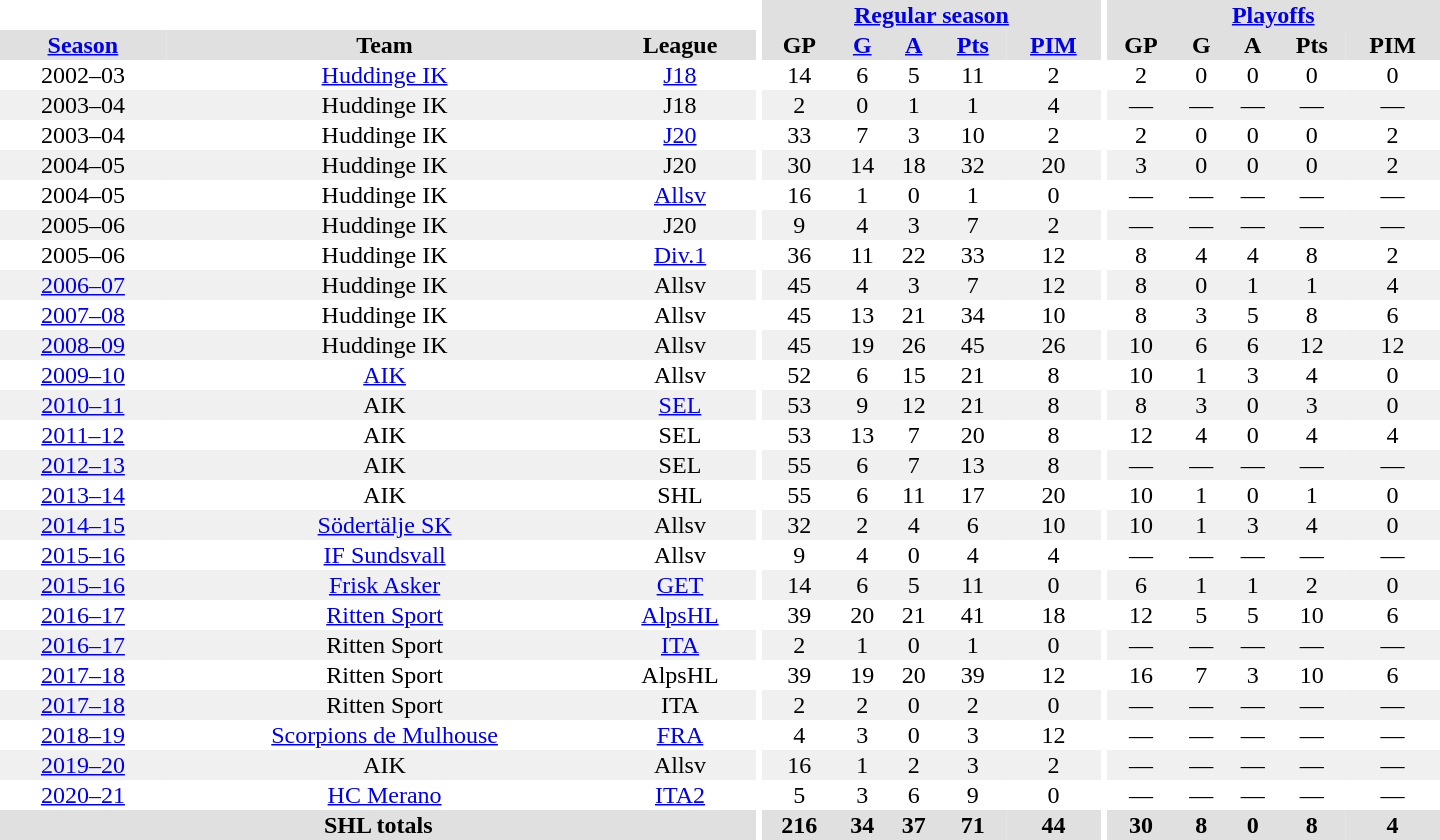<table border="0" cellpadding="1" cellspacing="0" style="text-align:center; width:60em">
<tr bgcolor="#e0e0e0">
<th colspan="3" bgcolor="#ffffff"></th>
<th rowspan="99" bgcolor="#ffffff"></th>
<th colspan="5"><a href='#'>Regular season</a></th>
<th rowspan="99" bgcolor="#ffffff"></th>
<th colspan="5"><a href='#'>Playoffs</a></th>
</tr>
<tr bgcolor="#e0e0e0">
<th><a href='#'>Season</a></th>
<th>Team</th>
<th>League</th>
<th>GP</th>
<th><a href='#'>G</a></th>
<th><a href='#'>A</a></th>
<th><a href='#'>Pts</a></th>
<th><a href='#'>PIM</a></th>
<th>GP</th>
<th>G</th>
<th>A</th>
<th>Pts</th>
<th>PIM</th>
</tr>
<tr>
<td>2002–03</td>
<td><a href='#'>Huddinge IK</a></td>
<td><a href='#'>J18</a></td>
<td>14</td>
<td>6</td>
<td>5</td>
<td>11</td>
<td>2</td>
<td>2</td>
<td>0</td>
<td>0</td>
<td>0</td>
<td>0</td>
</tr>
<tr bgcolor="#f0f0f0">
<td>2003–04</td>
<td>Huddinge IK</td>
<td>J18</td>
<td>2</td>
<td>0</td>
<td>1</td>
<td>1</td>
<td>4</td>
<td>—</td>
<td>—</td>
<td>—</td>
<td>—</td>
<td>—</td>
</tr>
<tr>
<td>2003–04</td>
<td>Huddinge IK</td>
<td><a href='#'>J20</a></td>
<td>33</td>
<td>7</td>
<td>3</td>
<td>10</td>
<td>2</td>
<td>2</td>
<td>0</td>
<td>0</td>
<td>0</td>
<td>2</td>
</tr>
<tr bgcolor="#f0f0f0">
<td>2004–05</td>
<td>Huddinge IK</td>
<td>J20</td>
<td>30</td>
<td>14</td>
<td>18</td>
<td>32</td>
<td>20</td>
<td>3</td>
<td>0</td>
<td>0</td>
<td>0</td>
<td>2</td>
</tr>
<tr>
<td>2004–05</td>
<td>Huddinge IK</td>
<td><a href='#'>Allsv</a></td>
<td>16</td>
<td>1</td>
<td>0</td>
<td>1</td>
<td>0</td>
<td>—</td>
<td>—</td>
<td>—</td>
<td>—</td>
<td>—</td>
</tr>
<tr bgcolor="#f0f0f0">
<td>2005–06</td>
<td>Huddinge IK</td>
<td>J20</td>
<td>9</td>
<td>4</td>
<td>3</td>
<td>7</td>
<td>2</td>
<td>—</td>
<td>—</td>
<td>—</td>
<td>—</td>
<td>—</td>
</tr>
<tr>
<td>2005–06</td>
<td>Huddinge IK</td>
<td><a href='#'>Div.1</a></td>
<td>36</td>
<td>11</td>
<td>22</td>
<td>33</td>
<td>12</td>
<td>8</td>
<td>4</td>
<td>4</td>
<td>8</td>
<td>2</td>
</tr>
<tr bgcolor="#f0f0f0">
<td><a href='#'>2006–07</a></td>
<td>Huddinge IK</td>
<td>Allsv</td>
<td>45</td>
<td>4</td>
<td>3</td>
<td>7</td>
<td>12</td>
<td>8</td>
<td>0</td>
<td>1</td>
<td>1</td>
<td>4</td>
</tr>
<tr>
<td><a href='#'>2007–08</a></td>
<td>Huddinge IK</td>
<td>Allsv</td>
<td>45</td>
<td>13</td>
<td>21</td>
<td>34</td>
<td>10</td>
<td>8</td>
<td>3</td>
<td>5</td>
<td>8</td>
<td>6</td>
</tr>
<tr bgcolor="#f0f0f0">
<td><a href='#'>2008–09</a></td>
<td>Huddinge IK</td>
<td>Allsv</td>
<td>45</td>
<td>19</td>
<td>26</td>
<td>45</td>
<td>26</td>
<td>10</td>
<td>6</td>
<td>6</td>
<td>12</td>
<td>12</td>
</tr>
<tr>
<td><a href='#'>2009–10</a></td>
<td><a href='#'>AIK</a></td>
<td>Allsv</td>
<td>52</td>
<td>6</td>
<td>15</td>
<td>21</td>
<td>8</td>
<td>10</td>
<td>1</td>
<td>3</td>
<td>4</td>
<td>0</td>
</tr>
<tr bgcolor="#f0f0f0">
<td><a href='#'>2010–11</a></td>
<td>AIK</td>
<td><a href='#'>SEL</a></td>
<td>53</td>
<td>9</td>
<td>12</td>
<td>21</td>
<td>8</td>
<td>8</td>
<td>3</td>
<td>0</td>
<td>3</td>
<td>0</td>
</tr>
<tr>
<td><a href='#'>2011–12</a></td>
<td>AIK</td>
<td>SEL</td>
<td>53</td>
<td>13</td>
<td>7</td>
<td>20</td>
<td>8</td>
<td>12</td>
<td>4</td>
<td>0</td>
<td>4</td>
<td>4</td>
</tr>
<tr bgcolor="#f0f0f0">
<td><a href='#'>2012–13</a></td>
<td>AIK</td>
<td>SEL</td>
<td>55</td>
<td>6</td>
<td>7</td>
<td>13</td>
<td>8</td>
<td>—</td>
<td>—</td>
<td>—</td>
<td>—</td>
<td>—</td>
</tr>
<tr>
<td><a href='#'>2013–14</a></td>
<td>AIK</td>
<td>SHL</td>
<td>55</td>
<td>6</td>
<td>11</td>
<td>17</td>
<td>20</td>
<td>10</td>
<td>1</td>
<td>0</td>
<td>1</td>
<td>0</td>
</tr>
<tr bgcolor="#f0f0f0">
<td><a href='#'>2014–15</a></td>
<td><a href='#'>Södertälje SK</a></td>
<td>Allsv</td>
<td>32</td>
<td>2</td>
<td>4</td>
<td>6</td>
<td>10</td>
<td>10</td>
<td>1</td>
<td>3</td>
<td>4</td>
<td>0</td>
</tr>
<tr>
<td><a href='#'>2015–16</a></td>
<td><a href='#'>IF Sundsvall</a></td>
<td>Allsv</td>
<td>9</td>
<td>4</td>
<td>0</td>
<td>4</td>
<td>4</td>
<td>—</td>
<td>—</td>
<td>—</td>
<td>—</td>
<td>—</td>
</tr>
<tr bgcolor="#f0f0f0">
<td><a href='#'>2015–16</a></td>
<td><a href='#'>Frisk Asker</a></td>
<td><a href='#'>GET</a></td>
<td>14</td>
<td>6</td>
<td>5</td>
<td>11</td>
<td>0</td>
<td>6</td>
<td>1</td>
<td>1</td>
<td>2</td>
<td>0</td>
</tr>
<tr>
<td><a href='#'>2016–17</a></td>
<td><a href='#'>Ritten Sport</a></td>
<td><a href='#'>AlpsHL</a></td>
<td>39</td>
<td>20</td>
<td>21</td>
<td>41</td>
<td>18</td>
<td>12</td>
<td>5</td>
<td>5</td>
<td>10</td>
<td>6</td>
</tr>
<tr bgcolor="#f0f0f0">
<td><a href='#'>2016–17</a></td>
<td>Ritten Sport</td>
<td><a href='#'>ITA</a></td>
<td>2</td>
<td>1</td>
<td>0</td>
<td>1</td>
<td>0</td>
<td>—</td>
<td>—</td>
<td>—</td>
<td>—</td>
<td>—</td>
</tr>
<tr>
<td><a href='#'>2017–18</a></td>
<td>Ritten Sport</td>
<td>AlpsHL</td>
<td>39</td>
<td>19</td>
<td>20</td>
<td>39</td>
<td>12</td>
<td>16</td>
<td>7</td>
<td>3</td>
<td>10</td>
<td>6</td>
</tr>
<tr bgcolor="#f0f0f0">
<td><a href='#'>2017–18</a></td>
<td>Ritten Sport</td>
<td>ITA</td>
<td>2</td>
<td>2</td>
<td>0</td>
<td>2</td>
<td>0</td>
<td>—</td>
<td>—</td>
<td>—</td>
<td>—</td>
<td>—</td>
</tr>
<tr>
<td><a href='#'>2018–19</a></td>
<td><a href='#'>Scorpions de Mulhouse</a></td>
<td><a href='#'>FRA</a></td>
<td>4</td>
<td>3</td>
<td>0</td>
<td>3</td>
<td>12</td>
<td>—</td>
<td>—</td>
<td>—</td>
<td>—</td>
<td>—</td>
</tr>
<tr bgcolor="#f0f0f0">
<td><a href='#'>2019–20</a></td>
<td>AIK</td>
<td>Allsv</td>
<td>16</td>
<td>1</td>
<td>2</td>
<td>3</td>
<td>2</td>
<td>—</td>
<td>—</td>
<td>—</td>
<td>—</td>
<td>—</td>
</tr>
<tr>
<td><a href='#'>2020–21</a></td>
<td><a href='#'>HC Merano</a></td>
<td><a href='#'>ITA2</a></td>
<td>5</td>
<td>3</td>
<td>6</td>
<td>9</td>
<td>0</td>
<td>—</td>
<td>—</td>
<td>—</td>
<td>—</td>
<td>—</td>
</tr>
<tr bgcolor="#e0e0e0">
<th colspan="3">SHL totals</th>
<th>216</th>
<th>34</th>
<th>37</th>
<th>71</th>
<th>44</th>
<th>30</th>
<th>8</th>
<th>0</th>
<th>8</th>
<th>4</th>
</tr>
</table>
